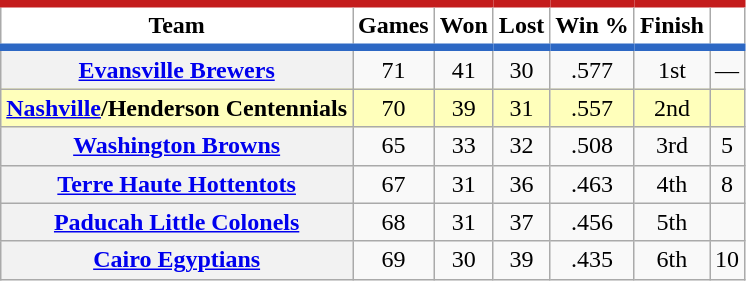<table class="wikitable sortable plainrowheaders" style="text-align:center;">
<tr>
<th scope="col" style="background-color:#ffffff; border-top:#c41c1c 5px solid; border-bottom:#2d68c4 5px solid; color:#000000">Team</th>
<th scope="col" style="background-color:#ffffff; border-top:#c41c1c 5px solid; border-bottom:#2d68c4 5px solid; color:#000000">Games</th>
<th scope="col" style="background-color:#ffffff; border-top:#c41c1c 5px solid; border-bottom:#2d68c4 5px solid; color:#000000">Won</th>
<th scope="col" style="background-color:#ffffff; border-top:#c41c1c 5px solid; border-bottom:#2d68c4 5px solid; color:#000000">Lost</th>
<th scope="col" style="background-color:#ffffff; border-top:#c41c1c 5px solid; border-bottom:#2d68c4 5px solid; color:#000000">Win %</th>
<th scope="col" style="background-color:#ffffff; border-top:#c41c1c 5px solid; border-bottom:#2d68c4 5px solid; color:#000000">Finish</th>
<th scope="col" style="background-color:#ffffff; border-top:#c41c1c 5px solid; border-bottom:#2d68c4 5px solid; color:#000000"></th>
</tr>
<tr>
<th scope="row" style="text-align:center"><a href='#'>Evansville Brewers</a></th>
<td>71</td>
<td>41</td>
<td>30</td>
<td>.577</td>
<td>1st</td>
<td>—</td>
</tr>
<tr style="background-color:#FFFFBB">
<th scope="row" style="text-align:center; background:#FFFFBB"><a href='#'>Nashville</a>/Henderson Centennials</th>
<td>70</td>
<td>39</td>
<td>31</td>
<td>.557</td>
<td>2nd</td>
<td></td>
</tr>
<tr>
<th scope="row" style="text-align:center"><a href='#'>Washington Browns</a></th>
<td>65</td>
<td>33</td>
<td>32</td>
<td>.508</td>
<td>3rd</td>
<td>5</td>
</tr>
<tr>
<th scope="row" style="text-align:center"><a href='#'>Terre Haute Hottentots</a></th>
<td>67</td>
<td>31</td>
<td>36</td>
<td>.463</td>
<td>4th</td>
<td>8</td>
</tr>
<tr>
<th scope="row" style="text-align:center"><a href='#'>Paducah Little Colonels</a></th>
<td>68</td>
<td>31</td>
<td>37</td>
<td>.456</td>
<td>5th</td>
<td></td>
</tr>
<tr>
<th scope="row" style="text-align:center"><a href='#'>Cairo Egyptians</a></th>
<td>69</td>
<td>30</td>
<td>39</td>
<td>.435</td>
<td>6th</td>
<td>10</td>
</tr>
</table>
